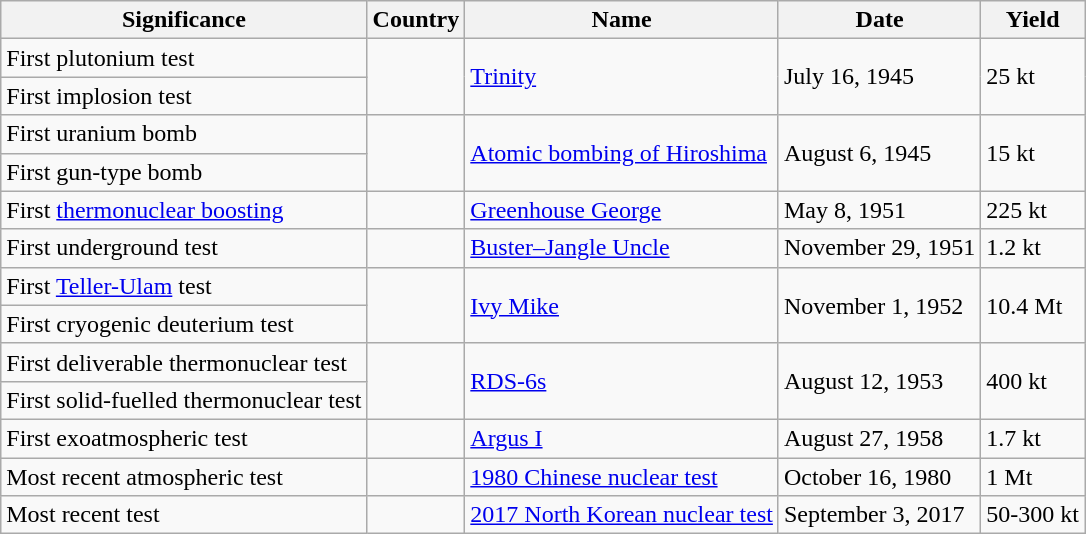<table class="wikitable sortable mw-collapsible">
<tr>
<th>Significance</th>
<th>Country</th>
<th>Name</th>
<th>Date</th>
<th>Yield</th>
</tr>
<tr>
<td>First plutonium test</td>
<td rowspan="2"></td>
<td rowspan="2"><a href='#'>Trinity</a></td>
<td rowspan="2">July 16, 1945</td>
<td rowspan="2">25 kt</td>
</tr>
<tr>
<td>First implosion test</td>
</tr>
<tr>
<td>First uranium bomb</td>
<td rowspan="2"></td>
<td rowspan="2"><a href='#'>Atomic bombing of Hiroshima</a></td>
<td rowspan="2">August 6, 1945</td>
<td rowspan="2">15 kt</td>
</tr>
<tr>
<td>First gun-type bomb</td>
</tr>
<tr>
<td>First <a href='#'>thermonuclear boosting</a></td>
<td></td>
<td><a href='#'>Greenhouse George</a></td>
<td>May 8, 1951</td>
<td>225 kt</td>
</tr>
<tr>
<td>First underground test</td>
<td></td>
<td><a href='#'>Buster–Jangle Uncle</a></td>
<td>November 29, 1951</td>
<td>1.2 kt</td>
</tr>
<tr>
<td>First <a href='#'>Teller-Ulam</a> test</td>
<td rowspan="2"></td>
<td rowspan="2"><a href='#'>Ivy Mike</a></td>
<td rowspan="2">November 1, 1952</td>
<td rowspan="2">10.4 Mt</td>
</tr>
<tr>
<td>First cryogenic deuterium test</td>
</tr>
<tr>
<td>First deliverable thermonuclear test</td>
<td rowspan="2"></td>
<td rowspan="2"><a href='#'>RDS-6s</a></td>
<td rowspan="2">August 12, 1953</td>
<td rowspan="2">400 kt</td>
</tr>
<tr>
<td>First solid-fuelled thermonuclear test</td>
</tr>
<tr>
<td>First exoatmospheric test</td>
<td></td>
<td><a href='#'>Argus I</a></td>
<td>August 27, 1958</td>
<td>1.7 kt</td>
</tr>
<tr>
<td>Most recent atmospheric test</td>
<td></td>
<td><a href='#'>1980 Chinese nuclear test</a></td>
<td>October 16, 1980</td>
<td>1 Mt</td>
</tr>
<tr>
<td>Most recent test</td>
<td></td>
<td><a href='#'>2017 North Korean nuclear test</a></td>
<td>September 3, 2017</td>
<td>50-300 kt</td>
</tr>
</table>
